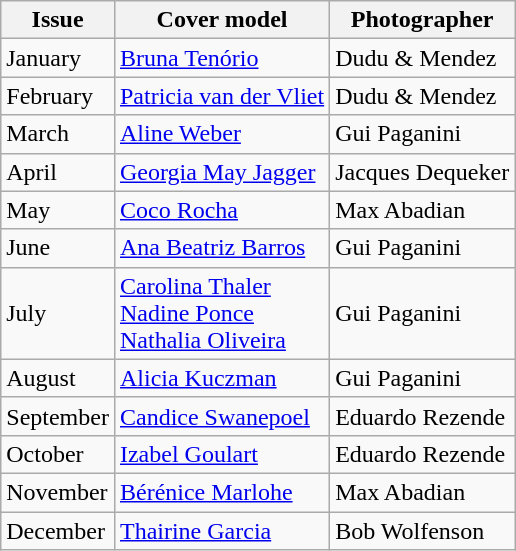<table class="sortable wikitable">
<tr>
<th>Issue</th>
<th>Cover model</th>
<th>Photographer</th>
</tr>
<tr>
<td>January</td>
<td><a href='#'>Bruna Tenório</a></td>
<td>Dudu & Mendez</td>
</tr>
<tr>
<td>February</td>
<td><a href='#'>Patricia van der Vliet</a></td>
<td>Dudu & Mendez</td>
</tr>
<tr>
<td>March</td>
<td><a href='#'>Aline Weber</a></td>
<td>Gui Paganini</td>
</tr>
<tr>
<td>April</td>
<td><a href='#'>Georgia May Jagger</a></td>
<td>Jacques Dequeker</td>
</tr>
<tr>
<td>May</td>
<td><a href='#'>Coco Rocha</a></td>
<td>Max Abadian</td>
</tr>
<tr>
<td>June</td>
<td><a href='#'>Ana Beatriz Barros</a></td>
<td>Gui Paganini</td>
</tr>
<tr>
<td>July</td>
<td><a href='#'>Carolina Thaler</a><br><a href='#'>Nadine Ponce</a><br><a href='#'>Nathalia Oliveira</a></td>
<td>Gui Paganini</td>
</tr>
<tr>
<td>August</td>
<td><a href='#'>Alicia Kuczman</a></td>
<td>Gui Paganini</td>
</tr>
<tr>
<td>September</td>
<td><a href='#'>Candice Swanepoel</a></td>
<td>Eduardo Rezende</td>
</tr>
<tr>
<td>October</td>
<td><a href='#'>Izabel Goulart</a></td>
<td>Eduardo Rezende</td>
</tr>
<tr>
<td>November</td>
<td><a href='#'>Bérénice Marlohe</a></td>
<td>Max Abadian</td>
</tr>
<tr>
<td>December</td>
<td><a href='#'>Thairine Garcia</a></td>
<td>Bob Wolfenson</td>
</tr>
</table>
